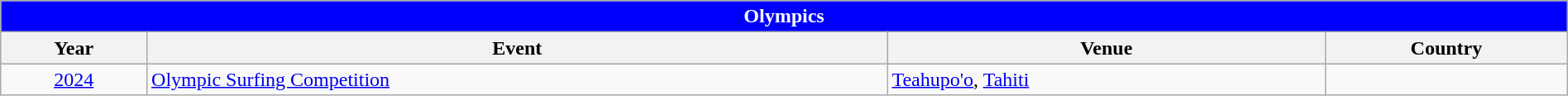<table class="wikitable" style="width:100%;">
<tr bgcolor=skyblue>
<td colspan=4; style="background: blue; color: white" align="center"><strong>Olympics</strong></td>
</tr>
<tr bgcolor=#bdb76b>
<th>Year</th>
<th>Event</th>
<th>Venue</th>
<th>Country</th>
</tr>
<tr>
<td style="text-align:center"><a href='#'>2024</a></td>
<td><a href='#'>Olympic Surfing Competition</a></td>
<td><a href='#'>Teahupo'o</a>, <a href='#'>Tahiti</a></td>
<td></td>
</tr>
</table>
